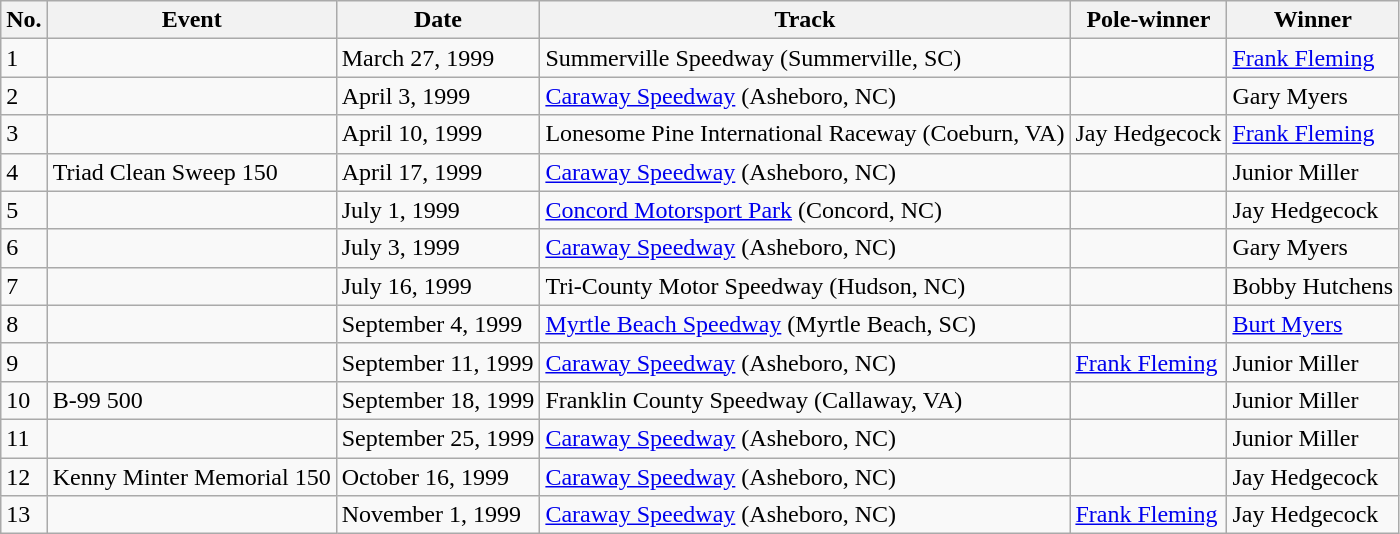<table class="wikitable">
<tr>
<th>No.</th>
<th>Event</th>
<th>Date</th>
<th>Track</th>
<th>Pole-winner</th>
<th>Winner</th>
</tr>
<tr>
<td>1</td>
<td></td>
<td>March 27, 1999</td>
<td>Summerville Speedway (Summerville, SC)</td>
<td></td>
<td><a href='#'>Frank Fleming</a></td>
</tr>
<tr>
<td>2</td>
<td></td>
<td>April 3, 1999</td>
<td><a href='#'>Caraway Speedway</a> (Asheboro, NC)</td>
<td></td>
<td>Gary Myers</td>
</tr>
<tr>
<td>3</td>
<td></td>
<td>April 10, 1999</td>
<td>Lonesome Pine International Raceway (Coeburn, VA)</td>
<td>Jay Hedgecock</td>
<td><a href='#'>Frank Fleming</a></td>
</tr>
<tr>
<td>4</td>
<td>Triad Clean Sweep 150</td>
<td>April 17, 1999</td>
<td><a href='#'>Caraway Speedway</a> (Asheboro, NC)</td>
<td></td>
<td>Junior Miller</td>
</tr>
<tr>
<td>5</td>
<td></td>
<td>July 1, 1999</td>
<td><a href='#'>Concord Motorsport Park</a> (Concord, NC)</td>
<td></td>
<td>Jay Hedgecock</td>
</tr>
<tr>
<td>6</td>
<td></td>
<td>July 3, 1999</td>
<td><a href='#'>Caraway Speedway</a> (Asheboro, NC)</td>
<td></td>
<td>Gary Myers</td>
</tr>
<tr>
<td>7</td>
<td></td>
<td>July 16, 1999</td>
<td>Tri-County Motor Speedway (Hudson, NC)</td>
<td></td>
<td>Bobby Hutchens</td>
</tr>
<tr>
<td>8</td>
<td></td>
<td>September 4, 1999</td>
<td><a href='#'>Myrtle Beach Speedway</a> (Myrtle Beach, SC)</td>
<td></td>
<td><a href='#'>Burt Myers</a></td>
</tr>
<tr>
<td>9</td>
<td></td>
<td>September 11, 1999</td>
<td><a href='#'>Caraway Speedway</a> (Asheboro, NC)</td>
<td><a href='#'>Frank Fleming</a></td>
<td>Junior Miller</td>
</tr>
<tr>
<td>10</td>
<td>B-99 500</td>
<td>September 18, 1999</td>
<td>Franklin County Speedway (Callaway, VA)</td>
<td></td>
<td>Junior Miller</td>
</tr>
<tr>
<td>11</td>
<td></td>
<td>September 25, 1999</td>
<td><a href='#'>Caraway Speedway</a> (Asheboro, NC)</td>
<td></td>
<td>Junior Miller</td>
</tr>
<tr>
<td>12</td>
<td>Kenny Minter Memorial 150</td>
<td>October 16, 1999</td>
<td><a href='#'>Caraway Speedway</a> (Asheboro, NC)</td>
<td></td>
<td>Jay Hedgecock</td>
</tr>
<tr>
<td>13</td>
<td></td>
<td>November 1, 1999</td>
<td><a href='#'>Caraway Speedway</a> (Asheboro, NC)</td>
<td><a href='#'>Frank Fleming</a></td>
<td>Jay Hedgecock</td>
</tr>
</table>
